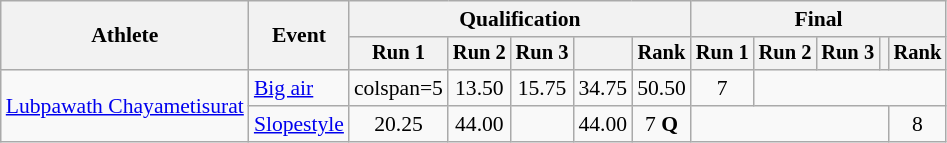<table class=wikitable style=font-size:90%>
<tr>
<th rowspan=2>Athlete</th>
<th rowspan=2>Event</th>
<th colspan=5>Qualification</th>
<th colspan=5>Final</th>
</tr>
<tr style=font-size:95%>
<th>Run 1</th>
<th>Run 2</th>
<th>Run 3</th>
<th></th>
<th>Rank</th>
<th>Run 1</th>
<th>Run 2</th>
<th>Run 3</th>
<th></th>
<th>Rank</th>
</tr>
<tr align=center>
<td align=left rowspan=2><a href='#'>Lubpawath Chayametisurat</a></td>
<td align=left><a href='#'>Big air</a></td>
<td>colspan=5 </td>
<td>13.50</td>
<td>15.75</td>
<td>34.75</td>
<td>50.50</td>
<td>7</td>
</tr>
<tr align=center>
<td align=left><a href='#'>Slopestyle</a></td>
<td>20.25</td>
<td>44.00</td>
<td></td>
<td>44.00</td>
<td>7 <strong>Q</strong></td>
<td colspan=4></td>
<td>8</td>
</tr>
</table>
